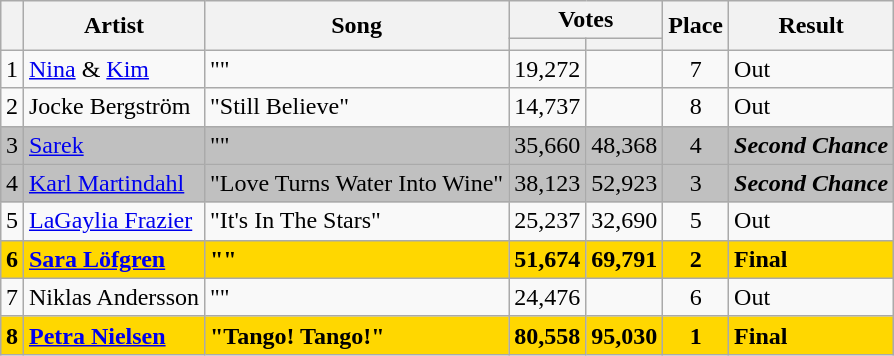<table class="sortable wikitable" style="margin: 1em auto 1em auto; text-align:center;">
<tr>
<th rowspan="2"></th>
<th rowspan="2">Artist</th>
<th rowspan="2">Song</th>
<th colspan="2">Votes</th>
<th rowspan="2">Place</th>
<th rowspan="2" class="unsortable">Result</th>
</tr>
<tr>
<th></th>
<th></th>
</tr>
<tr>
<td>1</td>
<td align="left"><a href='#'>Nina</a> & <a href='#'>Kim</a></td>
<td align="left">""</td>
<td>19,272</td>
<td></td>
<td>7</td>
<td align="left">Out</td>
</tr>
<tr>
<td>2</td>
<td align="left">Jocke Bergström</td>
<td align="left">"Still Believe"</td>
<td>14,737</td>
<td></td>
<td>8</td>
<td align="left">Out</td>
</tr>
<tr style="background:silver;">
<td>3</td>
<td align="left"><a href='#'>Sarek</a></td>
<td align="left">""</td>
<td>35,660</td>
<td>48,368</td>
<td>4</td>
<td align="left"><strong><em>Second Chance</em></strong></td>
</tr>
<tr style="background:silver;">
<td>4</td>
<td align="left"><a href='#'>Karl Martindahl</a></td>
<td align="left">"Love Turns Water Into Wine"</td>
<td>38,123</td>
<td>52,923</td>
<td>3</td>
<td align="left"><strong><em>Second Chance</em></strong></td>
</tr>
<tr>
<td>5</td>
<td align="left"><a href='#'>LaGaylia Frazier</a></td>
<td align="left">"It's In The Stars"</td>
<td>25,237</td>
<td>32,690</td>
<td>5</td>
<td align="left">Out</td>
</tr>
<tr style="background:gold;">
<td><strong>6</strong></td>
<td align="left"><strong><a href='#'>Sara Löfgren</a></strong></td>
<td align="left"><strong>""</strong></td>
<td><strong>51,674</strong></td>
<td><strong>69,791</strong></td>
<td><strong>2</strong></td>
<td align="left"><strong>Final</strong></td>
</tr>
<tr>
<td>7</td>
<td align="left">Niklas Andersson</td>
<td align="left">""</td>
<td>24,476</td>
<td></td>
<td>6</td>
<td align="left">Out</td>
</tr>
<tr style="background:gold;">
<td><strong>8</strong></td>
<td align="left"><strong><a href='#'>Petra Nielsen</a></strong></td>
<td align="left"><strong>"Tango! Tango!"</strong></td>
<td><strong>80,558</strong></td>
<td><strong>95,030</strong></td>
<td><strong>1</strong></td>
<td align="left"><strong>Final</strong></td>
</tr>
</table>
